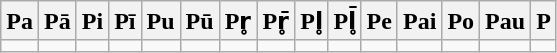<table class=wikitable>
<tr>
<th>Pa</th>
<th>Pā</th>
<th>Pi</th>
<th>Pī</th>
<th>Pu</th>
<th>Pū</th>
<th>Pr̥</th>
<th>Pr̥̄</th>
<th>Pl̥</th>
<th>Pl̥̄</th>
<th>Pe</th>
<th>Pai</th>
<th>Po</th>
<th>Pau</th>
<th>P</th>
</tr>
<tr>
<td></td>
<td></td>
<td></td>
<td></td>
<td></td>
<td></td>
<td></td>
<td></td>
<td></td>
<td></td>
<td></td>
<td></td>
<td></td>
<td></td>
<td></td>
</tr>
</table>
